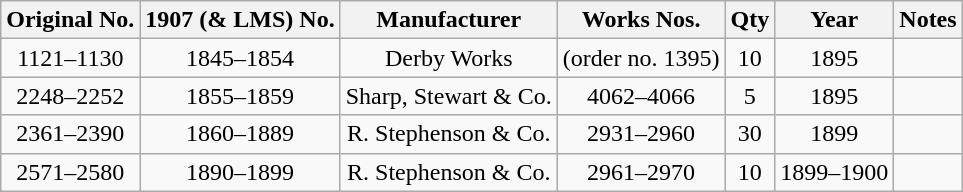<table class="wikitable" style=text-align:center>
<tr>
<th>Original No.</th>
<th>1907 (& LMS) No.</th>
<th>Manufacturer</th>
<th>Works Nos.</th>
<th>Qty</th>
<th>Year</th>
<th>Notes</th>
</tr>
<tr>
<td>1121–1130</td>
<td>1845–1854</td>
<td>Derby Works</td>
<td>(order no. 1395)</td>
<td>10</td>
<td>1895</td>
<td align=left></td>
</tr>
<tr>
<td>2248–2252</td>
<td>1855–1859</td>
<td>Sharp, Stewart & Co.</td>
<td>4062–4066</td>
<td>5</td>
<td>1895</td>
<td align=left></td>
</tr>
<tr>
<td>2361–2390</td>
<td>1860–1889</td>
<td>R. Stephenson & Co.</td>
<td>2931–2960</td>
<td>30</td>
<td>1899</td>
<td align=left></td>
</tr>
<tr>
<td>2571–2580</td>
<td>1890–1899</td>
<td>R. Stephenson & Co.</td>
<td>2961–2970</td>
<td>10</td>
<td>1899–1900</td>
<td align=left></td>
</tr>
</table>
